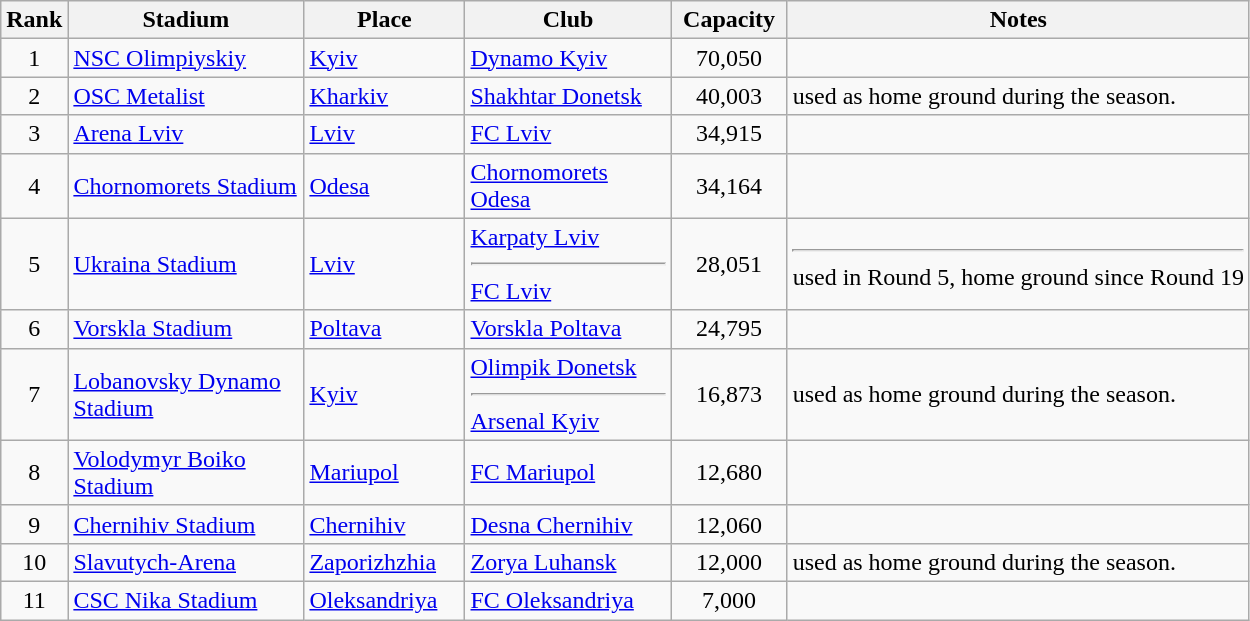<table class="wikitable sortable" style="text-align:left;">
<tr>
<th width=18>Rank</th>
<th width=150>Stadium</th>
<th width=100>Place</th>
<th width=130>Club</th>
<th width=70>Capacity</th>
<th>Notes</th>
</tr>
<tr>
<td align=center>1</td>
<td><a href='#'>NSC Olimpiyskiy</a></td>
<td><a href='#'>Kyiv</a></td>
<td><a href='#'>Dynamo Kyiv</a></td>
<td align=center>70,050</td>
<td></td>
</tr>
<tr>
<td align=center>2</td>
<td><a href='#'>OSC Metalist</a></td>
<td><a href='#'>Kharkiv</a></td>
<td><a href='#'>Shakhtar Donetsk</a></td>
<td align=center>40,003</td>
<td>used as home ground during the season.</td>
</tr>
<tr>
<td align=center>3</td>
<td><a href='#'>Arena Lviv</a></td>
<td><a href='#'>Lviv</a></td>
<td><a href='#'>FC Lviv</a></td>
<td align=center>34,915</td>
<td></td>
</tr>
<tr>
<td align=center>4</td>
<td><a href='#'>Chornomorets Stadium</a></td>
<td><a href='#'>Odesa</a></td>
<td><a href='#'>Chornomorets Odesa</a></td>
<td align=center>34,164</td>
<td></td>
</tr>
<tr>
<td align=center>5</td>
<td><a href='#'>Ukraina Stadium</a></td>
<td><a href='#'>Lviv</a></td>
<td><a href='#'>Karpaty Lviv</a><hr><a href='#'>FC Lviv</a></td>
<td align=center>28,051</td>
<td><hr>used in Round 5, home ground since Round 19</td>
</tr>
<tr>
<td align=center>6</td>
<td><a href='#'>Vorskla Stadium</a></td>
<td><a href='#'>Poltava</a></td>
<td><a href='#'>Vorskla Poltava</a></td>
<td align=center>24,795</td>
<td></td>
</tr>
<tr>
<td align=center>7</td>
<td><a href='#'>Lobanovsky Dynamo Stadium</a></td>
<td><a href='#'>Kyiv</a></td>
<td><a href='#'>Olimpik Donetsk</a><hr><a href='#'>Arsenal Kyiv</a></td>
<td align=center>16,873</td>
<td>used as home ground during the season.</td>
</tr>
<tr>
<td align=center>8</td>
<td><a href='#'>Volodymyr Boiko Stadium</a></td>
<td><a href='#'>Mariupol</a></td>
<td><a href='#'>FC Mariupol</a></td>
<td align=center>12,680</td>
<td></td>
</tr>
<tr>
<td align=center>9</td>
<td><a href='#'>Chernihiv Stadium</a></td>
<td><a href='#'>Chernihiv</a></td>
<td><a href='#'>Desna Chernihiv</a></td>
<td align=center>12,060</td>
<td></td>
</tr>
<tr>
<td align=center>10</td>
<td><a href='#'>Slavutych-Arena</a></td>
<td><a href='#'>Zaporizhzhia</a></td>
<td><a href='#'>Zorya Luhansk</a></td>
<td align=center>12,000</td>
<td>used as home ground during the season.</td>
</tr>
<tr>
<td align=center>11</td>
<td><a href='#'>CSC Nika Stadium</a></td>
<td><a href='#'>Oleksandriya</a></td>
<td><a href='#'>FC Oleksandriya</a></td>
<td align=center>7,000</td>
<td></td>
</tr>
</table>
